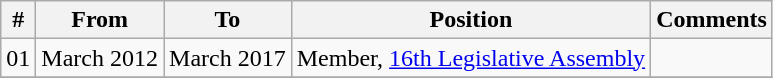<table class="wikitable sortable">
<tr>
<th>#</th>
<th>From</th>
<th>To</th>
<th>Position</th>
<th>Comments</th>
</tr>
<tr>
<td>01</td>
<td>March 2012</td>
<td>March 2017</td>
<td>Member, <a href='#'>16th Legislative Assembly</a></td>
<td></td>
</tr>
<tr>
</tr>
</table>
